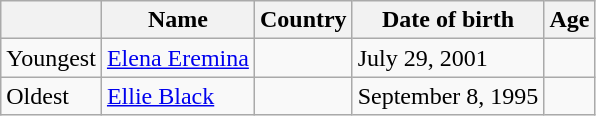<table class="wikitable">
<tr>
<th></th>
<th>Name</th>
<th>Country</th>
<th>Date of birth</th>
<th>Age</th>
</tr>
<tr>
<td>Youngest</td>
<td><a href='#'>Elena Eremina</a></td>
<td></td>
<td>July 29, 2001</td>
<td></td>
</tr>
<tr>
<td>Oldest</td>
<td><a href='#'>Ellie Black</a></td>
<td></td>
<td>September 8, 1995</td>
<td></td>
</tr>
</table>
